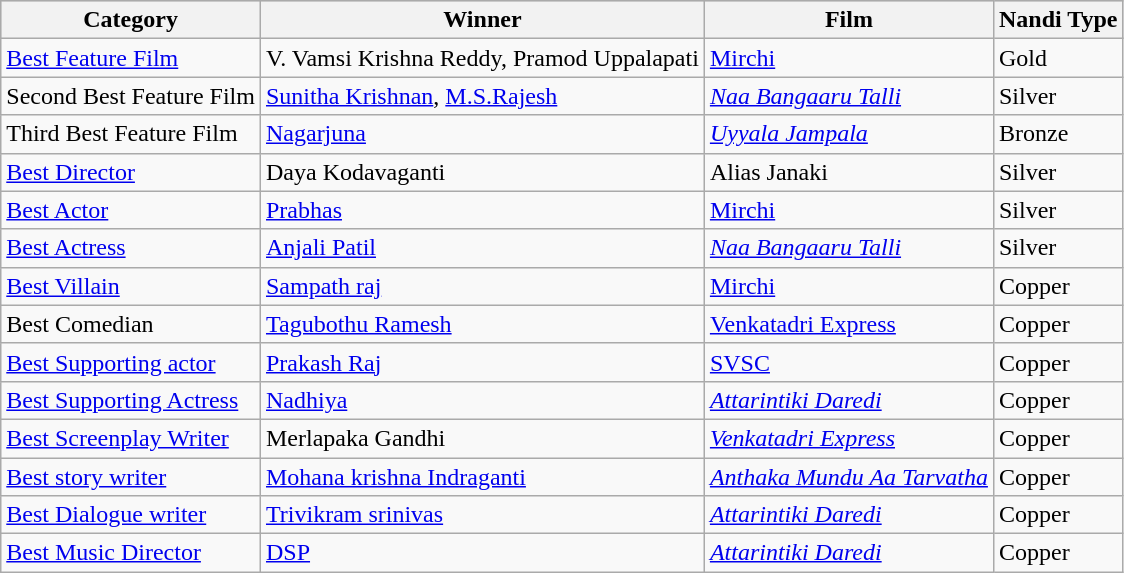<table class="wikitable sortable">
<tr style="background:#cccccf; text-align:center;">
<th>Category</th>
<th>Winner</th>
<th>Film</th>
<th>Nandi Type</th>
</tr>
<tr>
<td><a href='#'>Best Feature Film</a></td>
<td>V. Vamsi Krishna Reddy, Pramod Uppalapati</td>
<td><a href='#'>Mirchi</a></td>
<td>Gold</td>
</tr>
<tr>
<td>Second Best Feature Film</td>
<td><a href='#'>Sunitha Krishnan</a>, <a href='#'>M.S.Rajesh</a></td>
<td><em><a href='#'>Naa Bangaaru Talli</a></em></td>
<td>Silver</td>
</tr>
<tr>
<td>Third Best Feature Film</td>
<td><a href='#'>Nagarjuna</a></td>
<td><em><a href='#'>Uyyala Jampala</a></em></td>
<td>Bronze</td>
</tr>
<tr>
<td><a href='#'>Best Director</a></td>
<td>Daya Kodavaganti</td>
<td>Alias Janaki</td>
<td>Silver</td>
</tr>
<tr>
<td><a href='#'>Best Actor</a></td>
<td><a href='#'>Prabhas</a></td>
<td><a href='#'>Mirchi</a></td>
<td>Silver</td>
</tr>
<tr>
<td><a href='#'>Best Actress</a></td>
<td><a href='#'>Anjali Patil</a></td>
<td><em><a href='#'>Naa Bangaaru Talli</a></em></td>
<td>Silver</td>
</tr>
<tr>
<td><a href='#'>Best Villain</a></td>
<td><a href='#'>Sampath raj</a></td>
<td><a href='#'>Mirchi</a></td>
<td>Copper</td>
</tr>
<tr>
<td>Best Comedian</td>
<td><a href='#'>Tagubothu Ramesh</a></td>
<td><a href='#'>Venkatadri Express</a></td>
<td>Copper</td>
</tr>
<tr>
<td><a href='#'>Best Supporting actor</a></td>
<td><a href='#'>Prakash Raj</a></td>
<td><a href='#'>SVSC</a></td>
<td>Copper</td>
</tr>
<tr>
<td><a href='#'>Best Supporting Actress</a></td>
<td><a href='#'>Nadhiya</a></td>
<td><em><a href='#'>Attarintiki Daredi</a></em></td>
<td>Copper</td>
</tr>
<tr>
<td><a href='#'>Best Screenplay Writer</a></td>
<td>Merlapaka Gandhi</td>
<td><em><a href='#'>Venkatadri Express</a></em></td>
<td>Copper</td>
</tr>
<tr>
<td><a href='#'>Best story writer</a></td>
<td><a href='#'>Mohana krishna Indraganti</a></td>
<td><em><a href='#'>Anthaka Mundu Aa Tarvatha</a></em></td>
<td>Copper</td>
</tr>
<tr>
<td><a href='#'>Best Dialogue writer</a></td>
<td><a href='#'>Trivikram srinivas</a></td>
<td><em><a href='#'>Attarintiki Daredi</a></em></td>
<td>Copper</td>
</tr>
<tr>
<td><a href='#'>Best Music Director</a></td>
<td><a href='#'>DSP</a></td>
<td><em><a href='#'>Attarintiki Daredi</a></em></td>
<td>Copper</td>
</tr>
</table>
